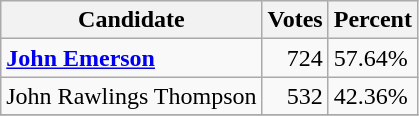<table class="wikitable">
<tr>
<th>Candidate</th>
<th>Votes</th>
<th>Percent</th>
</tr>
<tr>
<td style="font-weight:bold;"><a href='#'>John Emerson</a></td>
<td style="text-align:right;">724</td>
<td>57.64%</td>
</tr>
<tr>
<td>John Rawlings Thompson</td>
<td style="text-align:right;">532</td>
<td>42.36%</td>
</tr>
<tr>
</tr>
</table>
